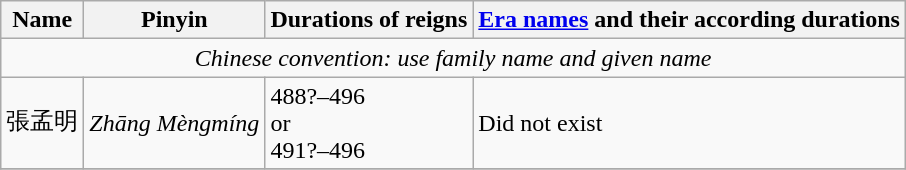<table class="wikitable">
<tr>
<th>Name</th>
<th>Pinyin</th>
<th>Durations of reigns</th>
<th><a href='#'>Era names</a> and their according durations</th>
</tr>
<tr>
<td colspan="5" style="text-align:center;"><em>Chinese convention:  use family name and given name</em></td>
</tr>
<tr>
<td>張孟明</td>
<td><em>Zhāng Mèngmíng</em></td>
<td>488?–496<br>or<br>491?–496</td>
<td>Did not exist</td>
</tr>
<tr>
</tr>
</table>
